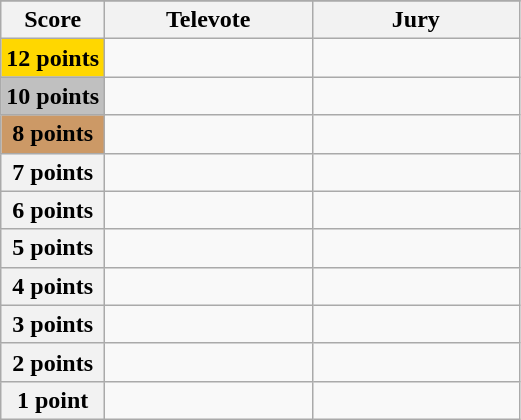<table class="wikitable">
<tr>
</tr>
<tr>
<th scope="col" width="20%">Score</th>
<th scope="col" width="40%">Televote</th>
<th scope="col" width="40%">Jury</th>
</tr>
<tr>
<th scope="row" style="background:gold">12 points</th>
<td></td>
<td></td>
</tr>
<tr>
<th scope="row" style="background:silver">10 points</th>
<td></td>
<td></td>
</tr>
<tr>
<th scope="row" style="background:#CC9966">8 points</th>
<td></td>
<td></td>
</tr>
<tr>
<th scope="row">7 points</th>
<td></td>
<td></td>
</tr>
<tr>
<th scope="row">6 points</th>
<td></td>
<td></td>
</tr>
<tr>
<th scope="row">5 points</th>
<td></td>
<td></td>
</tr>
<tr>
<th scope="row">4 points</th>
<td></td>
<td></td>
</tr>
<tr>
<th scope="row">3 points</th>
<td></td>
<td></td>
</tr>
<tr>
<th scope="row">2 points</th>
<td></td>
<td></td>
</tr>
<tr>
<th scope="row">1 point</th>
<td></td>
<td></td>
</tr>
</table>
